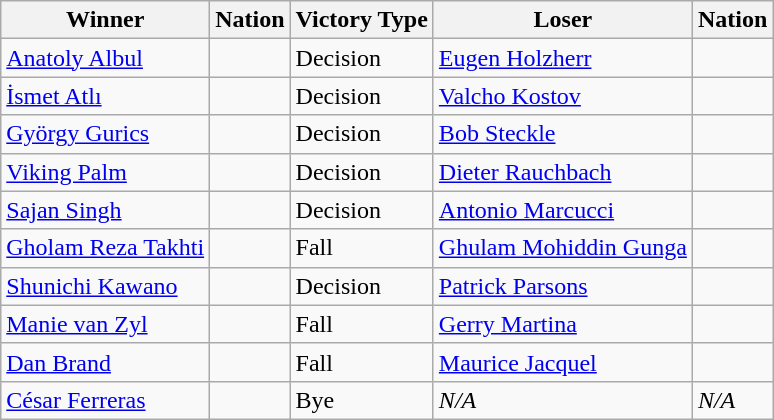<table class="wikitable sortable" style="text-align:left;">
<tr>
<th>Winner</th>
<th>Nation</th>
<th>Victory Type</th>
<th>Loser</th>
<th>Nation</th>
</tr>
<tr>
<td><a href='#'>Anatoly Albul</a></td>
<td></td>
<td>Decision</td>
<td><a href='#'>Eugen Holzherr</a></td>
<td></td>
</tr>
<tr>
<td><a href='#'>İsmet Atlı</a></td>
<td></td>
<td>Decision</td>
<td><a href='#'>Valcho Kostov</a></td>
<td></td>
</tr>
<tr>
<td><a href='#'>György Gurics</a></td>
<td></td>
<td>Decision</td>
<td><a href='#'>Bob Steckle</a></td>
<td></td>
</tr>
<tr>
<td><a href='#'>Viking Palm</a></td>
<td></td>
<td>Decision</td>
<td><a href='#'>Dieter Rauchbach</a></td>
<td></td>
</tr>
<tr>
<td><a href='#'>Sajan Singh</a></td>
<td></td>
<td>Decision</td>
<td><a href='#'>Antonio Marcucci</a></td>
<td></td>
</tr>
<tr>
<td><a href='#'>Gholam Reza Takhti</a></td>
<td></td>
<td>Fall</td>
<td><a href='#'>Ghulam Mohiddin Gunga</a></td>
<td></td>
</tr>
<tr>
<td><a href='#'>Shunichi Kawano</a></td>
<td></td>
<td>Decision</td>
<td><a href='#'>Patrick Parsons</a></td>
<td></td>
</tr>
<tr>
<td><a href='#'>Manie van Zyl</a></td>
<td></td>
<td>Fall</td>
<td><a href='#'>Gerry Martina</a></td>
<td></td>
</tr>
<tr>
<td><a href='#'>Dan Brand</a></td>
<td></td>
<td>Fall</td>
<td><a href='#'>Maurice Jacquel</a></td>
<td></td>
</tr>
<tr>
<td><a href='#'>César Ferreras</a></td>
<td></td>
<td>Bye</td>
<td><em>N/A</em></td>
<td><em>N/A</em></td>
</tr>
</table>
